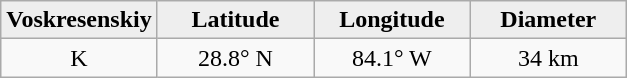<table class="wikitable">
<tr>
<th width="25%" style="background:#eeeeee;">Voskresenskiy</th>
<th width="25%" style="background:#eeeeee;">Latitude</th>
<th width="25%" style="background:#eeeeee;">Longitude</th>
<th width="25%" style="background:#eeeeee;">Diameter</th>
</tr>
<tr>
<td align="center">K</td>
<td align="center">28.8° N</td>
<td align="center">84.1° W</td>
<td align="center">34 km</td>
</tr>
</table>
